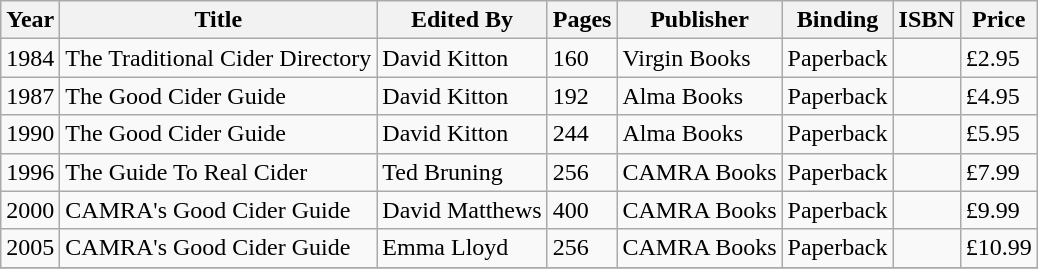<table class="wikitable sortable">
<tr>
<th>Year</th>
<th>Title</th>
<th>Edited By</th>
<th>Pages</th>
<th>Publisher</th>
<th>Binding</th>
<th>ISBN</th>
<th>Price</th>
</tr>
<tr>
<td>1984</td>
<td>The Traditional Cider Directory</td>
<td>David Kitton</td>
<td>160</td>
<td>Virgin Books</td>
<td>Paperback</td>
<td></td>
<td>£2.95</td>
</tr>
<tr>
<td>1987</td>
<td>The Good Cider Guide</td>
<td>David Kitton</td>
<td>192</td>
<td>Alma Books</td>
<td>Paperback</td>
<td></td>
<td>£4.95</td>
</tr>
<tr>
<td>1990</td>
<td>The Good Cider Guide</td>
<td>David Kitton</td>
<td>244</td>
<td>Alma Books</td>
<td>Paperback</td>
<td></td>
<td>£5.95</td>
</tr>
<tr>
<td>1996</td>
<td>The Guide To Real Cider</td>
<td>Ted Bruning</td>
<td>256</td>
<td>CAMRA Books</td>
<td>Paperback</td>
<td></td>
<td>£7.99</td>
</tr>
<tr>
<td>2000</td>
<td>CAMRA's Good Cider Guide</td>
<td>David Matthews</td>
<td>400</td>
<td>CAMRA Books</td>
<td>Paperback</td>
<td></td>
<td>£9.99</td>
</tr>
<tr>
<td>2005</td>
<td>CAMRA's Good Cider Guide</td>
<td>Emma Lloyd</td>
<td>256</td>
<td>CAMRA Books</td>
<td>Paperback</td>
<td></td>
<td>£10.99</td>
</tr>
<tr>
</tr>
</table>
